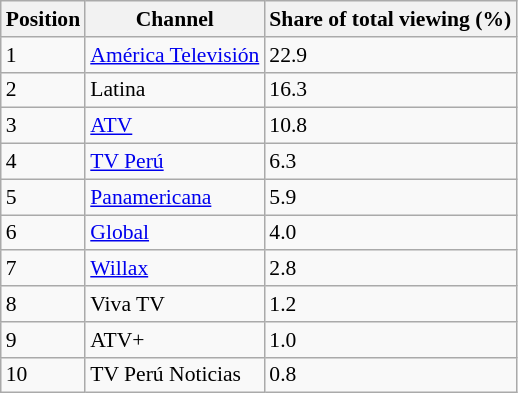<table class="wikitable" style="font-size: 90%">
<tr>
<th>Position</th>
<th>Channel</th>
<th>Share of total viewing (%)</th>
</tr>
<tr>
<td>1</td>
<td><a href='#'>América Televisión</a></td>
<td>22.9</td>
</tr>
<tr>
<td>2</td>
<td>Latina</td>
<td>16.3</td>
</tr>
<tr>
<td>3</td>
<td><a href='#'>ATV</a></td>
<td>10.8</td>
</tr>
<tr>
<td>4</td>
<td><a href='#'>TV Perú</a></td>
<td>6.3</td>
</tr>
<tr>
<td>5</td>
<td><a href='#'>Panamericana</a></td>
<td>5.9</td>
</tr>
<tr>
<td>6</td>
<td><a href='#'>Global</a></td>
<td>4.0</td>
</tr>
<tr>
<td>7</td>
<td><a href='#'>Willax</a></td>
<td>2.8</td>
</tr>
<tr>
<td>8</td>
<td>Viva TV</td>
<td>1.2</td>
</tr>
<tr>
<td>9</td>
<td>ATV+</td>
<td>1.0</td>
</tr>
<tr>
<td>10</td>
<td>TV Perú Noticias</td>
<td>0.8</td>
</tr>
</table>
